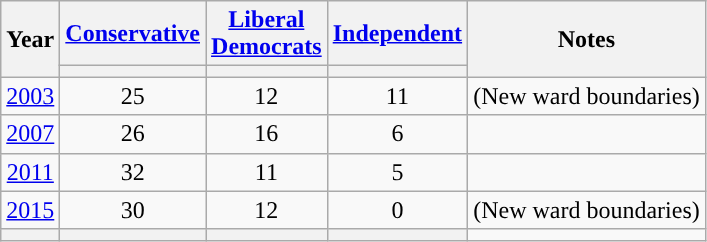<table class=wikitable style=text-align:center>
<tr>
<th rowspan=2>Year</th>
<th width="60"><a href='#'>Conservative</a></th>
<th width="60"><a href='#'>Liberal Democrats</a></th>
<th width="60"><a href='#'>Independent</a></th>
<th rowspan="2">Notes</th>
</tr>
<tr>
<th style="background-color: "></th>
<th style="background-color: "></th>
<th style="background-color: "></th>
</tr>
<tr>
<td><a href='#'>2003</a></td>
<td>25</td>
<td>12</td>
<td>11</td>
<td>(New ward boundaries)</td>
</tr>
<tr>
<td><a href='#'>2007</a></td>
<td>26</td>
<td>16</td>
<td>6</td>
<td></td>
</tr>
<tr>
<td><a href='#'>2011</a></td>
<td>32</td>
<td>11</td>
<td>5</td>
<td></td>
</tr>
<tr>
<td><a href='#'>2015</a></td>
<td>30</td>
<td>12</td>
<td>0</td>
<td>(New ward boundaries)</td>
</tr>
<tr>
<th></th>
<th style="background-color: "></th>
<th style="background-color: "></th>
<th style="background-color: "></th>
<td></td>
</tr>
</table>
